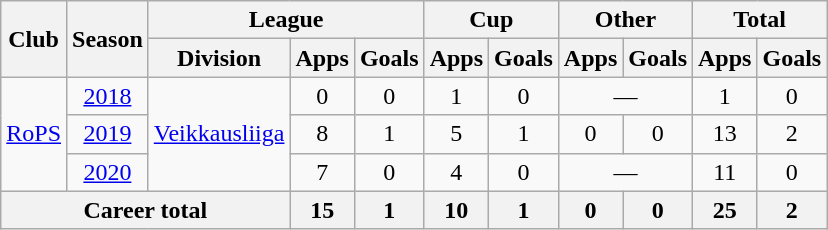<table class="wikitable" Style="text-align: center">
<tr>
<th rowspan="2">Club</th>
<th rowspan="2">Season</th>
<th colspan="3">League</th>
<th colspan="2">Cup</th>
<th colspan="2">Other</th>
<th colspan="2">Total</th>
</tr>
<tr>
<th>Division</th>
<th>Apps</th>
<th>Goals</th>
<th>Apps</th>
<th>Goals</th>
<th>Apps</th>
<th>Goals</th>
<th>Apps</th>
<th>Goals</th>
</tr>
<tr>
<td rowspan="3"><a href='#'>RoPS</a></td>
<td><a href='#'>2018</a></td>
<td rowspan="3"><a href='#'>Veikkausliiga</a></td>
<td>0</td>
<td>0</td>
<td>1</td>
<td>0</td>
<td colspan="2">—</td>
<td>1</td>
<td>0</td>
</tr>
<tr>
<td><a href='#'>2019</a></td>
<td>8</td>
<td>1</td>
<td>5</td>
<td>1</td>
<td>0</td>
<td>0</td>
<td>13</td>
<td>2</td>
</tr>
<tr>
<td><a href='#'>2020</a></td>
<td>7</td>
<td>0</td>
<td>4</td>
<td>0</td>
<td colspan="2">—</td>
<td>11</td>
<td>0</td>
</tr>
<tr>
<th colspan="3">Career total</th>
<th>15</th>
<th>1</th>
<th>10</th>
<th>1</th>
<th>0</th>
<th>0</th>
<th>25</th>
<th>2</th>
</tr>
</table>
